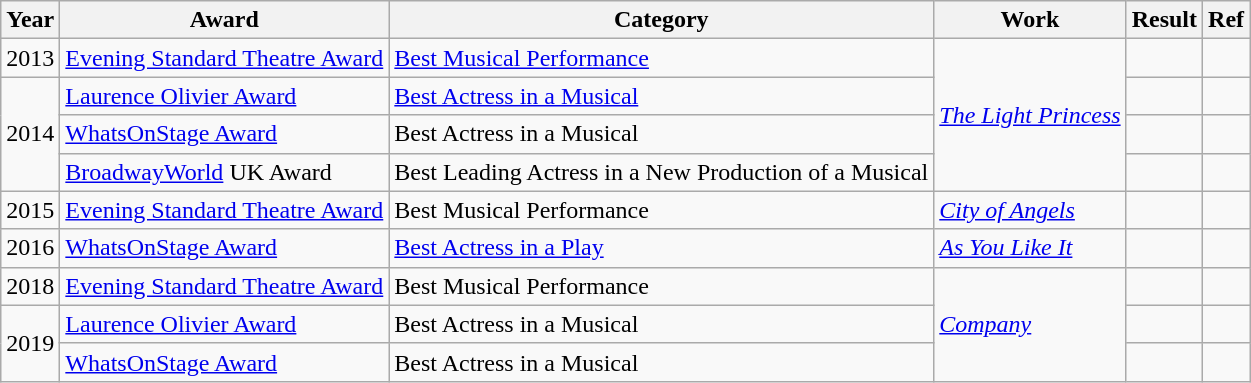<table class="wikitable">
<tr>
<th>Year</th>
<th>Award</th>
<th>Category</th>
<th>Work</th>
<th>Result</th>
<th>Ref</th>
</tr>
<tr>
<td align="center">2013</td>
<td><a href='#'>Evening Standard Theatre Award</a></td>
<td><a href='#'>Best Musical Performance</a></td>
<td rowspan="4"><a href='#'><em>The Light Princess</em></a></td>
<td></td>
<td></td>
</tr>
<tr>
<td rowspan="3">2014</td>
<td><a href='#'>Laurence Olivier Award</a></td>
<td><a href='#'>Best Actress in a Musical</a></td>
<td></td>
<td></td>
</tr>
<tr>
<td><a href='#'>WhatsOnStage Award</a></td>
<td>Best Actress in a Musical</td>
<td></td>
<td></td>
</tr>
<tr>
<td><a href='#'>BroadwayWorld</a> UK Award</td>
<td>Best Leading Actress in a New Production of a Musical</td>
<td></td>
<td></td>
</tr>
<tr>
<td align="center">2015</td>
<td><a href='#'>Evening Standard Theatre Award</a></td>
<td>Best Musical Performance</td>
<td><em><a href='#'>City of Angels</a></em></td>
<td></td>
<td></td>
</tr>
<tr>
<td align="center">2016</td>
<td><a href='#'>WhatsOnStage Award</a></td>
<td><a href='#'>Best Actress in a Play</a></td>
<td><em><a href='#'>As You Like It</a></em></td>
<td></td>
<td></td>
</tr>
<tr>
<td align="center">2018</td>
<td><a href='#'>Evening Standard Theatre Award</a></td>
<td>Best Musical Performance</td>
<td rowspan="3"><em><a href='#'>Company</a></em></td>
<td></td>
<td></td>
</tr>
<tr>
<td rowspan="2" align="center">2019</td>
<td><a href='#'>Laurence Olivier Award</a></td>
<td>Best Actress in a Musical</td>
<td></td>
<td></td>
</tr>
<tr>
<td><a href='#'>WhatsOnStage Award</a></td>
<td>Best Actress in a Musical</td>
<td></td>
<td></td>
</tr>
</table>
